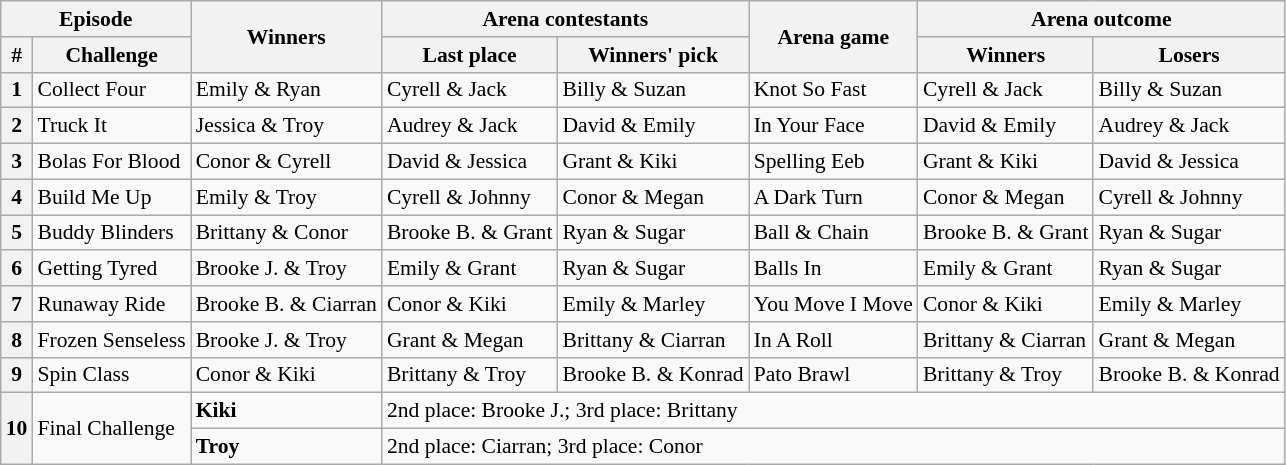<table class="wikitable" style="font-size:90%; white-space:nowrap">
<tr>
<th colspan=2>Episode</th>
<th rowspan="2">Winners</th>
<th colspan="2">Arena contestants</th>
<th rowspan=2>Arena game</th>
<th colspan="2">Arena outcome</th>
</tr>
<tr>
<th>#</th>
<th>Challenge</th>
<th>Last place</th>
<th>Winners' pick</th>
<th>Winners</th>
<th>Losers</th>
</tr>
<tr>
<th>1</th>
<td>Collect Four</td>
<td>Emily & Ryan</td>
<td>Cyrell & Jack</td>
<td>Billy & Suzan</td>
<td>Knot So Fast</td>
<td>Cyrell & Jack</td>
<td>Billy & Suzan</td>
</tr>
<tr>
<th>2</th>
<td>Truck It</td>
<td>Jessica & Troy</td>
<td>Audrey & Jack</td>
<td>David & Emily</td>
<td>In Your Face</td>
<td>David & Emily</td>
<td>Audrey & Jack</td>
</tr>
<tr>
<th>3</th>
<td>Bolas For Blood</td>
<td>Conor & Cyrell</td>
<td>David & Jessica</td>
<td>Grant & Kiki</td>
<td>Spelling Eeb</td>
<td>Grant & Kiki</td>
<td>David & Jessica</td>
</tr>
<tr>
<th>4</th>
<td>Build Me Up</td>
<td>Emily & Troy</td>
<td>Cyrell & Johnny</td>
<td>Conor & Megan</td>
<td>A Dark Turn</td>
<td>Conor & Megan</td>
<td>Cyrell & Johnny</td>
</tr>
<tr>
<th>5</th>
<td>Buddy Blinders</td>
<td>Brittany & Conor</td>
<td>Brooke B. & Grant</td>
<td>Ryan & Sugar</td>
<td>Ball & Chain</td>
<td>Brooke B. & Grant</td>
<td>Ryan & Sugar</td>
</tr>
<tr>
<th>6</th>
<td>Getting Tyred</td>
<td>Brooke J. & Troy</td>
<td>Emily & Grant</td>
<td>Ryan & Sugar</td>
<td>Balls In</td>
<td>Emily & Grant</td>
<td>Ryan & Sugar</td>
</tr>
<tr>
<th>7</th>
<td>Runaway Ride</td>
<td>Brooke B. & Ciarran</td>
<td>Conor & Kiki</td>
<td>Emily & Marley</td>
<td>You Move I Move</td>
<td>Conor & Kiki</td>
<td>Emily & Marley</td>
</tr>
<tr>
<th>8</th>
<td>Frozen Senseless</td>
<td>Brooke J. & Troy</td>
<td>Grant & Megan</td>
<td>Brittany & Ciarran</td>
<td>In A Roll</td>
<td>Brittany & Ciarran</td>
<td>Grant & Megan</td>
</tr>
<tr>
<th>9</th>
<td>Spin Class</td>
<td>Conor & Kiki</td>
<td>Brittany & Troy</td>
<td>Brooke B. & Konrad</td>
<td>Pato Brawl</td>
<td>Brittany & Troy</td>
<td>Brooke B. & Konrad</td>
</tr>
<tr>
<th rowspan="2">10</th>
<td rowspan="2">Final Challenge</td>
<td><strong>Kiki</strong></td>
<td colspan="5">2nd place: Brooke J.; 3rd place: Brittany</td>
</tr>
<tr>
<td><strong>Troy</strong></td>
<td colspan="5">2nd place: Ciarran; 3rd place: Conor</td>
</tr>
</table>
